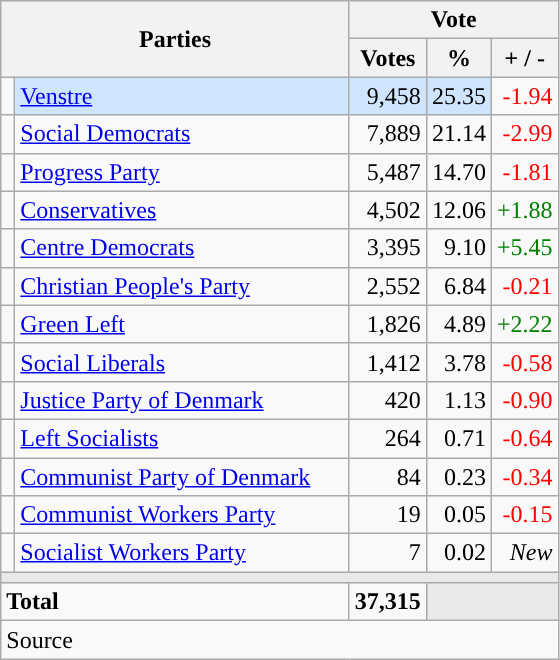<table class="wikitable" style="text-align:right;">
<tr>
<th style="text-align:centre;" rowspan="2" colspan="2" width="225">Parties</th>
<th colspan="3">Vote</th>
</tr>
<tr>
<th width="15">Votes</th>
<th width="15">%</th>
<th width="15">+ / -</th>
</tr>
<tr>
<td width="2" style="color:inherit;background:"></td>
<td bgcolor=#cfe5fe  align="left"><a href='#'>Venstre</a></td>
<td bgcolor=#cfe5fe>9,458</td>
<td bgcolor=#cfe5fe>25.35</td>
<td style=color:red;>-1.94</td>
</tr>
<tr>
<td width="2" style="color:inherit;background:"></td>
<td align="left"><a href='#'>Social Democrats</a></td>
<td>7,889</td>
<td>21.14</td>
<td style=color:red;>-2.99</td>
</tr>
<tr>
<td width="2" style="color:inherit;background:"></td>
<td align="left"><a href='#'>Progress Party</a></td>
<td>5,487</td>
<td>14.70</td>
<td style=color:red;>-1.81</td>
</tr>
<tr>
<td width="2" style="color:inherit;background:"></td>
<td align="left"><a href='#'>Conservatives</a></td>
<td>4,502</td>
<td>12.06</td>
<td style=color:green;>+1.88</td>
</tr>
<tr>
<td width="2" style="color:inherit;background:"></td>
<td align="left"><a href='#'>Centre Democrats</a></td>
<td>3,395</td>
<td>9.10</td>
<td style=color:green;>+5.45</td>
</tr>
<tr>
<td width="2" style="color:inherit;background:"></td>
<td align="left"><a href='#'>Christian People's Party</a></td>
<td>2,552</td>
<td>6.84</td>
<td style=color:red;>-0.21</td>
</tr>
<tr>
<td width="2" style="color:inherit;background:"></td>
<td align="left"><a href='#'>Green Left</a></td>
<td>1,826</td>
<td>4.89</td>
<td style=color:green;>+2.22</td>
</tr>
<tr>
<td width="2" style="color:inherit;background:"></td>
<td align="left"><a href='#'>Social Liberals</a></td>
<td>1,412</td>
<td>3.78</td>
<td style=color:red;>-0.58</td>
</tr>
<tr>
<td width="2" style="color:inherit;background:"></td>
<td align="left"><a href='#'>Justice Party of Denmark</a></td>
<td>420</td>
<td>1.13</td>
<td style=color:red;>-0.90</td>
</tr>
<tr>
<td width="2" style="color:inherit;background:"></td>
<td align="left"><a href='#'>Left Socialists</a></td>
<td>264</td>
<td>0.71</td>
<td style=color:red;>-0.64</td>
</tr>
<tr>
<td width="2" style="color:inherit;background:"></td>
<td align="left"><a href='#'>Communist Party of Denmark</a></td>
<td>84</td>
<td>0.23</td>
<td style=color:red;>-0.34</td>
</tr>
<tr>
<td width="2" style="color:inherit;background:"></td>
<td align="left"><a href='#'>Communist Workers Party</a></td>
<td>19</td>
<td>0.05</td>
<td style=color:red;>-0.15</td>
</tr>
<tr>
<td width="2" style="color:inherit;background:"></td>
<td align="left"><a href='#'>Socialist Workers Party</a></td>
<td>7</td>
<td>0.02</td>
<td><em>New</em></td>
</tr>
<tr>
<td colspan="7" bgcolor="#E9E9E9"></td>
</tr>
<tr>
<td align="left" colspan="2"><strong>Total</strong></td>
<td><strong>37,315</strong></td>
<td bgcolor="#E9E9E9" colspan="2"></td>
</tr>
<tr>
<td align="left" colspan="6">Source</td>
</tr>
</table>
